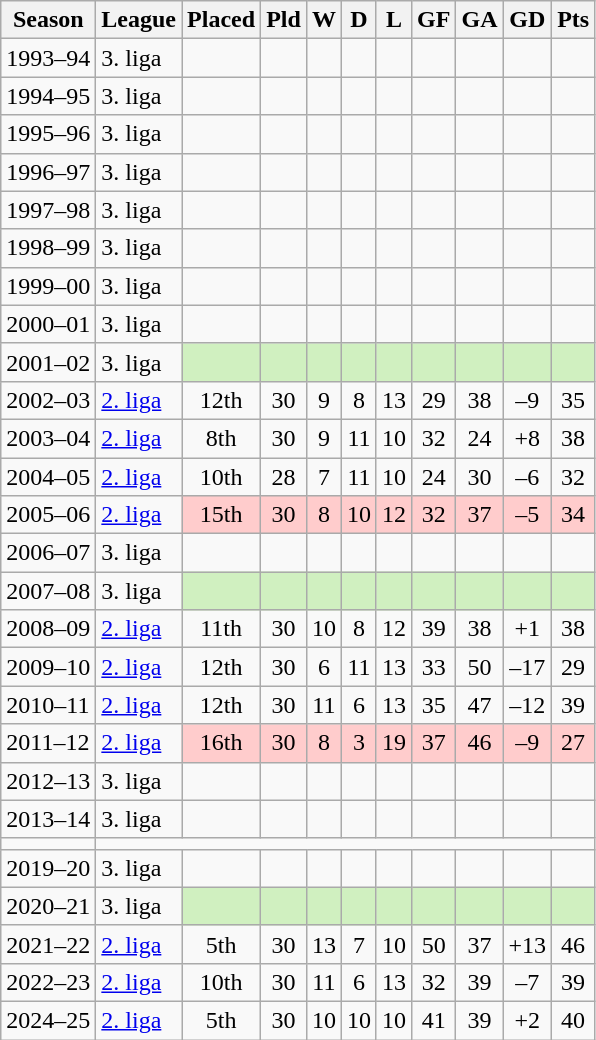<table class="wikitable sortable">
<tr>
<th>Season</th>
<th>League</th>
<th>Placed</th>
<th>Pld</th>
<th>W</th>
<th>D</th>
<th>L</th>
<th>GF</th>
<th>GA</th>
<th>GD</th>
<th>Pts</th>
</tr>
<tr>
<td>1993–94</td>
<td>3. liga</td>
<td style="text-align:center"></td>
<td style="text-align:center"></td>
<td style="text-align:center"></td>
<td style="text-align:center"></td>
<td style="text-align:center"></td>
<td style="text-align:center"></td>
<td style="text-align:center"></td>
<td style="text-align:center"></td>
<td style="text-align:center"></td>
</tr>
<tr>
<td>1994–95</td>
<td>3. liga</td>
<td style="text-align:center"></td>
<td style="text-align:center"></td>
<td style="text-align:center"></td>
<td style="text-align:center"></td>
<td style="text-align:center"></td>
<td style="text-align:center"></td>
<td style="text-align:center"></td>
<td style="text-align:center"></td>
<td style="text-align:center"></td>
</tr>
<tr>
<td>1995–96</td>
<td>3. liga</td>
<td style="text-align:center"></td>
<td style="text-align:center"></td>
<td style="text-align:center"></td>
<td style="text-align:center"></td>
<td style="text-align:center"></td>
<td style="text-align:center"></td>
<td style="text-align:center"></td>
<td style="text-align:center"></td>
<td style="text-align:center"></td>
</tr>
<tr>
<td>1996–97</td>
<td>3. liga</td>
<td style="text-align:center"></td>
<td style="text-align:center"></td>
<td style="text-align:center"></td>
<td style="text-align:center"></td>
<td style="text-align:center"></td>
<td style="text-align:center"></td>
<td style="text-align:center"></td>
<td style="text-align:center"></td>
<td style="text-align:center"></td>
</tr>
<tr>
<td>1997–98</td>
<td>3. liga</td>
<td style="text-align:center"></td>
<td style="text-align:center"></td>
<td style="text-align:center"></td>
<td style="text-align:center"></td>
<td style="text-align:center"></td>
<td style="text-align:center"></td>
<td style="text-align:center"></td>
<td style="text-align:center"></td>
<td style="text-align:center"></td>
</tr>
<tr>
<td>1998–99</td>
<td>3. liga</td>
<td style="text-align:center"></td>
<td style="text-align:center"></td>
<td style="text-align:center"></td>
<td style="text-align:center"></td>
<td style="text-align:center"></td>
<td style="text-align:center"></td>
<td style="text-align:center"></td>
<td style="text-align:center"></td>
<td style="text-align:center"></td>
</tr>
<tr>
<td>1999–00</td>
<td>3. liga</td>
<td style="text-align:center"></td>
<td style="text-align:center"></td>
<td style="text-align:center"></td>
<td style="text-align:center"></td>
<td style="text-align:center"></td>
<td style="text-align:center"></td>
<td style="text-align:center"></td>
<td style="text-align:center"></td>
<td style="text-align:center"></td>
</tr>
<tr>
<td>2000–01</td>
<td>3. liga</td>
<td style="text-align:center"></td>
<td style="text-align:center"></td>
<td style="text-align:center"></td>
<td style="text-align:center"></td>
<td style="text-align:center"></td>
<td style="text-align:center"></td>
<td style="text-align:center"></td>
<td style="text-align:center"></td>
<td style="text-align:center"></td>
</tr>
<tr>
<td>2001–02</td>
<td>3. liga</td>
<td style="background: #D0F0C0; text-align:center"></td>
<td style="background: #D0F0C0; text-align:center"></td>
<td style="background: #D0F0C0; text-align:center"></td>
<td style="background: #D0F0C0; text-align:center"></td>
<td style="background: #D0F0C0; text-align:center"></td>
<td style="background: #D0F0C0; text-align:center"></td>
<td style="background: #D0F0C0; text-align:center"></td>
<td style="background: #D0F0C0; text-align:center"></td>
<td style="background: #D0F0C0; text-align:center"></td>
</tr>
<tr>
<td>2002–03</td>
<td><a href='#'>2. liga</a></td>
<td style="text-align:center">12th</td>
<td style="text-align:center">30</td>
<td style="text-align:center">9</td>
<td style="text-align:center">8</td>
<td style="text-align:center">13</td>
<td style="text-align:center">29</td>
<td style="text-align:center">38</td>
<td style="text-align:center">–9</td>
<td style="text-align:center">35</td>
</tr>
<tr>
<td>2003–04</td>
<td><a href='#'>2. liga</a></td>
<td style="text-align:center">8th</td>
<td style="text-align:center">30</td>
<td style="text-align:center">9</td>
<td style="text-align:center">11</td>
<td style="text-align:center">10</td>
<td style="text-align:center">32</td>
<td style="text-align:center">24</td>
<td style="text-align:center">+8</td>
<td style="text-align:center">38</td>
</tr>
<tr>
<td>2004–05</td>
<td><a href='#'>2. liga</a></td>
<td style="text-align:center">10th</td>
<td style="text-align:center">28</td>
<td style="text-align:center">7</td>
<td style="text-align:center">11</td>
<td style="text-align:center">10</td>
<td style="text-align:center">24</td>
<td style="text-align:center">30</td>
<td style="text-align:center">–6</td>
<td style="text-align:center">32</td>
</tr>
<tr>
<td>2005–06</td>
<td><a href='#'>2. liga</a></td>
<td style="background: #FFCCCC; text-align:center">15th</td>
<td style="background: #FFCCCC; text-align:center">30</td>
<td style="background: #FFCCCC; text-align:center">8</td>
<td style="background: #FFCCCC; text-align:center">10</td>
<td style="background: #FFCCCC; text-align:center">12</td>
<td style="background: #FFCCCC; text-align:center">32</td>
<td style="background: #FFCCCC; text-align:center">37</td>
<td style="background: #FFCCCC; text-align:center">–5</td>
<td style="background: #FFCCCC; text-align:center">34</td>
</tr>
<tr>
<td>2006–07</td>
<td>3. liga</td>
<td style="text-align:center"></td>
<td style="text-align:center"></td>
<td style="text-align:center"></td>
<td style="text-align:center"></td>
<td style="text-align:center"></td>
<td style="text-align:center"></td>
<td style="text-align:center"></td>
<td style="text-align:center"></td>
<td style="text-align:center"></td>
</tr>
<tr>
<td>2007–08</td>
<td>3. liga</td>
<td style="background: #D0F0C0; text-align:center"></td>
<td style="background: #D0F0C0; text-align:center"></td>
<td style="background: #D0F0C0; text-align:center"></td>
<td style="background: #D0F0C0; text-align:center"></td>
<td style="background: #D0F0C0; text-align:center"></td>
<td style="background: #D0F0C0; text-align:center"></td>
<td style="background: #D0F0C0; text-align:center"></td>
<td style="background: #D0F0C0; text-align:center"></td>
<td style="background: #D0F0C0; text-align:center"></td>
</tr>
<tr>
<td>2008–09</td>
<td><a href='#'>2. liga</a></td>
<td style="text-align:center">11th</td>
<td style="text-align:center">30</td>
<td style="text-align:center">10</td>
<td style="text-align:center">8</td>
<td style="text-align:center">12</td>
<td style="text-align:center">39</td>
<td style="text-align:center">38</td>
<td style="text-align:center">+1</td>
<td style="text-align:center">38</td>
</tr>
<tr>
<td>2009–10</td>
<td><a href='#'>2. liga</a></td>
<td style="text-align:center">12th</td>
<td style="text-align:center">30</td>
<td style="text-align:center">6</td>
<td style="text-align:center">11</td>
<td style="text-align:center">13</td>
<td style="text-align:center">33</td>
<td style="text-align:center">50</td>
<td style="text-align:center">–17</td>
<td style="text-align:center">29</td>
</tr>
<tr>
<td>2010–11</td>
<td><a href='#'>2. liga</a></td>
<td style="text-align:center">12th</td>
<td style="text-align:center">30</td>
<td style="text-align:center">11</td>
<td style="text-align:center">6</td>
<td style="text-align:center">13</td>
<td style="text-align:center">35</td>
<td style="text-align:center">47</td>
<td style="text-align:center">–12</td>
<td style="text-align:center">39</td>
</tr>
<tr>
<td>2011–12</td>
<td><a href='#'>2. liga</a></td>
<td style="background: #FFCCCC; text-align:center">16th</td>
<td style="background: #FFCCCC; text-align:center">30</td>
<td style="background: #FFCCCC; text-align:center">8</td>
<td style="background: #FFCCCC; text-align:center">3</td>
<td style="background: #FFCCCC; text-align:center">19</td>
<td style="background: #FFCCCC; text-align:center">37</td>
<td style="background: #FFCCCC; text-align:center">46</td>
<td style="background: #FFCCCC; text-align:center">–9</td>
<td style="background: #FFCCCC; text-align:center">27</td>
</tr>
<tr>
<td>2012–13</td>
<td>3. liga</td>
<td style="text-align:center"></td>
<td style="text-align:center"></td>
<td style="text-align:center"></td>
<td style="text-align:center"></td>
<td style="text-align:center"></td>
<td style="text-align:center"></td>
<td style="text-align:center"></td>
<td style="text-align:center"></td>
<td style="text-align:center"></td>
</tr>
<tr>
<td>2013–14</td>
<td>3. liga</td>
<td style="text-align:center"></td>
<td style="text-align:center"></td>
<td style="text-align:center"></td>
<td style="text-align:center"></td>
<td style="text-align:center"></td>
<td style="text-align:center"></td>
<td style="text-align:center"></td>
<td style="text-align:center"></td>
<td style="text-align:center"></td>
</tr>
<tr>
<td></td>
</tr>
<tr>
<td>2019–20</td>
<td>3. liga</td>
<td style="text-align:center"></td>
<td style="text-align:center"></td>
<td style="text-align:center"></td>
<td style="text-align:center"></td>
<td style="text-align:center"></td>
<td style="text-align:center"></td>
<td style="text-align:center"></td>
<td style="text-align:center"></td>
<td style="text-align:center"></td>
</tr>
<tr>
<td>2020–21</td>
<td>3. liga</td>
<td style="background: #D0F0C0; text-align:center"></td>
<td style="background: #D0F0C0; text-align:center"></td>
<td style="background: #D0F0C0; text-align:center"></td>
<td style="background: #D0F0C0; text-align:center"></td>
<td style="background: #D0F0C0; text-align:center"></td>
<td style="background: #D0F0C0; text-align:center"></td>
<td style="background: #D0F0C0; text-align:center"></td>
<td style="background: #D0F0C0; text-align:center"></td>
<td style="background: #D0F0C0; text-align:center"></td>
</tr>
<tr>
<td>2021–22</td>
<td><a href='#'>2. liga</a></td>
<td style="text-align:center">5th</td>
<td style="text-align:center">30</td>
<td style="text-align:center">13</td>
<td style="text-align:center">7</td>
<td style="text-align:center">10</td>
<td style="text-align:center">50</td>
<td style="text-align:center">37</td>
<td style="text-align:center">+13</td>
<td style="text-align:center">46</td>
</tr>
<tr>
<td>2022–23</td>
<td><a href='#'>2. liga</a></td>
<td style="text-align:center">10th</td>
<td style="text-align:center">30</td>
<td style="text-align:center">11</td>
<td style="text-align:center">6</td>
<td style="text-align:center">13</td>
<td style="text-align:center">32</td>
<td style="text-align:center">39</td>
<td style="text-align:center">–7</td>
<td style="text-align:center">39</td>
</tr>
<tr>
<td>2024–25</td>
<td><a href='#'>2. liga</a></td>
<td style="text-align:center">5th</td>
<td style="text-align:center">30</td>
<td style="text-align:center">10</td>
<td style="text-align:center">10</td>
<td style="text-align:center">10</td>
<td style="text-align:center">41</td>
<td style="text-align:center">39</td>
<td style="text-align:center">+2</td>
<td style="text-align:center">40</td>
</tr>
</table>
